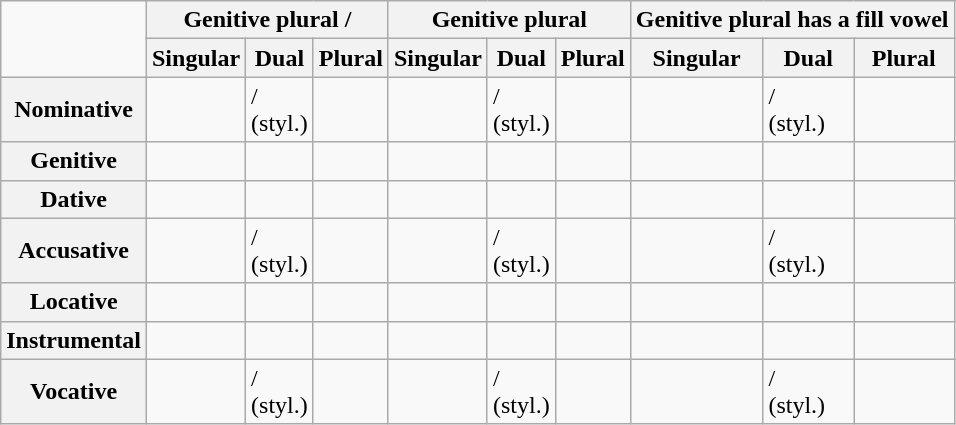<table class="wikitable">
<tr>
<td rowspan="2"></td>
<th colspan="3">Genitive plural  / </th>
<th colspan="3">Genitive plural </th>
<th colspan="3">Genitive plural has a fill vowel</th>
</tr>
<tr>
<th>Singular</th>
<th>Dual</th>
<th>Plural</th>
<th>Singular</th>
<th>Dual</th>
<th>Plural</th>
<th>Singular</th>
<th>Dual</th>
<th>Plural</th>
</tr>
<tr>
<th>Nominative</th>
<td></td>
<td> /<br> (styl.)</td>
<td></td>
<td></td>
<td> /<br> (styl.)</td>
<td></td>
<td></td>
<td> /<br> (styl.)</td>
<td></td>
</tr>
<tr>
<th>Genitive</th>
<td></td>
<td></td>
<td></td>
<td></td>
<td></td>
<td></td>
<td></td>
<td></td>
<td></td>
</tr>
<tr>
<th>Dative</th>
<td></td>
<td></td>
<td></td>
<td></td>
<td></td>
<td></td>
<td></td>
<td></td>
<td></td>
</tr>
<tr>
<th>Accusative</th>
<td></td>
<td> /<br> (styl.)</td>
<td></td>
<td></td>
<td> /<br> (styl.)</td>
<td></td>
<td></td>
<td> /<br> (styl.)</td>
<td></td>
</tr>
<tr>
<th>Locative</th>
<td></td>
<td></td>
<td></td>
<td></td>
<td></td>
<td></td>
<td></td>
<td></td>
<td></td>
</tr>
<tr>
<th>Instrumental</th>
<td></td>
<td></td>
<td></td>
<td></td>
<td></td>
<td></td>
<td></td>
<td></td>
<td></td>
</tr>
<tr>
<th>Vocative</th>
<td></td>
<td> /<br> (styl.)</td>
<td></td>
<td></td>
<td> /<br> (styl.)</td>
<td></td>
<td></td>
<td> /<br> (styl.)</td>
<td></td>
</tr>
</table>
